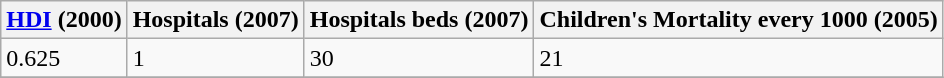<table class="wikitable" border="1">
<tr>
<th><a href='#'>HDI</a> (2000)</th>
<th>Hospitals (2007)</th>
<th>Hospitals beds (2007)</th>
<th>Children's Mortality every 1000 (2005)</th>
</tr>
<tr>
<td>0.625</td>
<td>1</td>
<td>30</td>
<td>21</td>
</tr>
<tr>
</tr>
</table>
